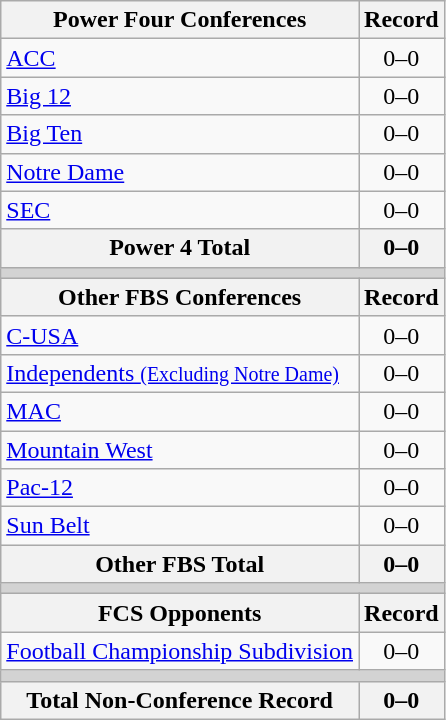<table class="wikitable">
<tr>
<th>Power Four Conferences</th>
<th>Record</th>
</tr>
<tr>
<td><a href='#'>ACC</a></td>
<td align=center>0–0</td>
</tr>
<tr>
<td><a href='#'>Big 12</a></td>
<td align=center>0–0</td>
</tr>
<tr>
<td><a href='#'>Big Ten</a></td>
<td align=center>0–0</td>
</tr>
<tr>
<td><a href='#'>Notre Dame</a></td>
<td align=center>0–0</td>
</tr>
<tr>
<td><a href='#'>SEC</a></td>
<td align=center>0–0</td>
</tr>
<tr>
<th>Power 4 Total</th>
<th>0–0</th>
</tr>
<tr>
<th colspan="2" style="background:lightgrey;"></th>
</tr>
<tr>
<th>Other FBS Conferences</th>
<th>Record</th>
</tr>
<tr>
<td><a href='#'>C-USA</a></td>
<td align=center>0–0</td>
</tr>
<tr>
<td><a href='#'>Independents <small>(Excluding Notre Dame)</small></a></td>
<td align=center>0–0</td>
</tr>
<tr>
<td><a href='#'>MAC</a></td>
<td align=center>0–0</td>
</tr>
<tr>
<td><a href='#'>Mountain West</a></td>
<td align=center>0–0</td>
</tr>
<tr>
<td><a href='#'>Pac-12</a></td>
<td align=center>0–0</td>
</tr>
<tr>
<td><a href='#'>Sun Belt</a></td>
<td align=center>0–0</td>
</tr>
<tr>
<th>Other FBS Total</th>
<th>0–0</th>
</tr>
<tr>
<th colspan="2" style="background:lightgrey;"></th>
</tr>
<tr>
<th>FCS Opponents</th>
<th>Record</th>
</tr>
<tr>
<td><a href='#'>Football Championship Subdivision</a></td>
<td align=center>0–0</td>
</tr>
<tr>
<th colspan="2" style="background:lightgrey;"></th>
</tr>
<tr>
<th>Total Non-Conference Record</th>
<th>0–0</th>
</tr>
</table>
